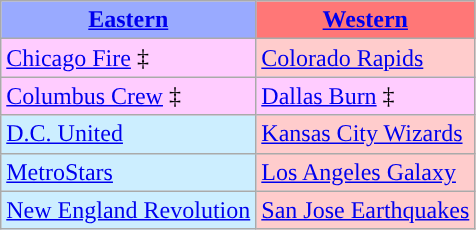<table class="wikitable">
<tr>
<th style="background-color: #9AF;"><a href='#'>Eastern</a></th>
<th style="background-color: #F77;"><a href='#'>Western</a></th>
</tr>
<tr>
<td style="background-color: #FCF;"><a href='#'>Chicago Fire</a> ‡</td>
<td style="background-color: #FCC;"><a href='#'>Colorado Rapids</a></td>
</tr>
<tr>
<td style="background-color: #FCF;"><a href='#'>Columbus Crew</a> ‡</td>
<td style="background-color: #FCF;"><a href='#'>Dallas Burn</a> ‡</td>
</tr>
<tr>
<td style="background-color: #CEF;"><a href='#'>D.C. United</a></td>
<td style="background-color: #FCC;"><a href='#'>Kansas City Wizards</a></td>
</tr>
<tr>
<td style="background-color: #CEF;"><a href='#'>MetroStars</a></td>
<td style="background-color: #FCC;"><a href='#'>Los Angeles Galaxy</a></td>
</tr>
<tr>
<td style="background-color: #CEF;"><a href='#'>New England Revolution</a></td>
<td style="background-color: #FCC;"><a href='#'>San Jose Earthquakes</a></td>
</tr>
</table>
